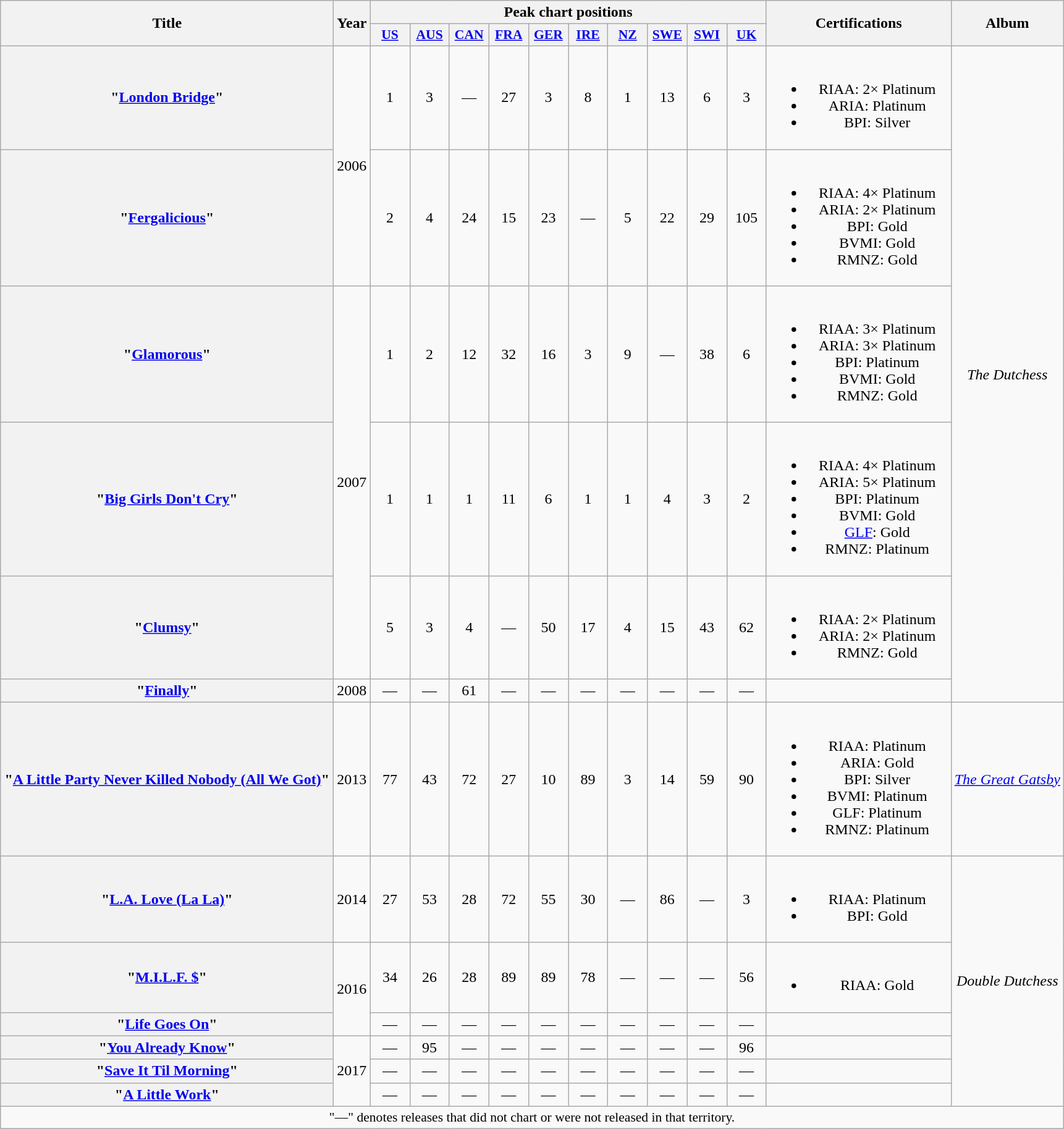<table class="wikitable plainrowheaders" style="text-align:center;" border="1">
<tr>
<th scope="col" rowspan="2" style="width:22em;">Title</th>
<th scope="col" rowspan="2">Year</th>
<th scope="col" colspan="10">Peak chart positions</th>
<th scope="col" rowspan="2" style="width:12em;">Certifications</th>
<th scope="col" rowspan="2">Album</th>
</tr>
<tr>
<th scope="col" style="width:2.5em; font-size:90%;"><a href='#'>US</a><br></th>
<th scope="col" style="width:2.5em; font-size:90%;"><a href='#'>AUS</a><br></th>
<th scope="col" style="width:2.5em; font-size:90%;"><a href='#'>CAN</a><br></th>
<th scope="col" style="width:2.5em; font-size:90%;"><a href='#'>FRA</a><br></th>
<th scope="col" style="width:2.5em; font-size:90%;"><a href='#'>GER</a><br></th>
<th scope="col" style="width:2.5em; font-size:90%;"><a href='#'>IRE</a><br></th>
<th scope="col" style="width:2.5em; font-size:90%;"><a href='#'>NZ</a><br></th>
<th scope="col" style="width:2.5em; font-size:90%;"><a href='#'>SWE</a><br></th>
<th scope="col" style="width:2.5em; font-size:90%;"><a href='#'>SWI</a><br></th>
<th scope="col" style="width:2.5em; font-size:90%;"><a href='#'>UK</a><br></th>
</tr>
<tr>
<th scope="row">"<a href='#'>London Bridge</a>"</th>
<td rowspan="2">2006</td>
<td>1</td>
<td>3</td>
<td>—</td>
<td>27</td>
<td>3</td>
<td>8</td>
<td>1</td>
<td>13</td>
<td>6</td>
<td>3</td>
<td><br><ul><li>RIAA: 2× Platinum</li><li>ARIA: Platinum</li><li>BPI: Silver</li></ul></td>
<td rowspan="6"><em>The Dutchess</em></td>
</tr>
<tr>
<th scope="row">"<a href='#'>Fergalicious</a>"<br></th>
<td>2</td>
<td>4</td>
<td>24</td>
<td>15</td>
<td>23</td>
<td>—</td>
<td>5</td>
<td>22</td>
<td>29</td>
<td>105</td>
<td><br><ul><li>RIAA: 4× Platinum</li><li>ARIA: 2× Platinum</li><li>BPI: Gold</li><li>BVMI: Gold</li><li>RMNZ: Gold</li></ul></td>
</tr>
<tr>
<th scope="row">"<a href='#'>Glamorous</a>"<br></th>
<td rowspan="3">2007</td>
<td>1</td>
<td>2</td>
<td>12</td>
<td>32</td>
<td>16</td>
<td>3</td>
<td>9</td>
<td>—</td>
<td>38</td>
<td>6</td>
<td><br><ul><li>RIAA: 3× Platinum</li><li>ARIA: 3× Platinum</li><li>BPI: Platinum</li><li>BVMI: Gold</li><li>RMNZ: Gold</li></ul></td>
</tr>
<tr>
<th scope="row">"<a href='#'>Big Girls Don't Cry</a>"</th>
<td>1</td>
<td>1</td>
<td>1</td>
<td>11</td>
<td>6</td>
<td>1</td>
<td>1</td>
<td>4</td>
<td>3</td>
<td>2</td>
<td><br><ul><li>RIAA: 4× Platinum</li><li>ARIA: 5× Platinum</li><li>BPI: Platinum</li><li>BVMI: Gold</li><li><a href='#'>GLF</a>: Gold</li><li>RMNZ: Platinum</li></ul></td>
</tr>
<tr>
<th scope="row">"<a href='#'>Clumsy</a>"</th>
<td>5</td>
<td>3</td>
<td>4</td>
<td>—</td>
<td>50</td>
<td>17</td>
<td>4</td>
<td>15</td>
<td>43</td>
<td>62</td>
<td><br><ul><li>RIAA: 2× Platinum</li><li>ARIA: 2× Platinum</li><li>RMNZ: Gold</li></ul></td>
</tr>
<tr>
<th scope="row">"<a href='#'>Finally</a>"<br></th>
<td>2008</td>
<td>—</td>
<td>—</td>
<td>61</td>
<td>—</td>
<td>—</td>
<td>—</td>
<td>—</td>
<td>—</td>
<td>—</td>
<td>—</td>
<td></td>
</tr>
<tr>
<th scope="row">"<a href='#'>A Little Party Never Killed Nobody (All We Got)</a>"<br></th>
<td>2013</td>
<td>77</td>
<td>43</td>
<td>72</td>
<td>27</td>
<td>10</td>
<td>89</td>
<td>3</td>
<td>14</td>
<td>59</td>
<td>90</td>
<td><br><ul><li>RIAA: Platinum</li><li>ARIA: Gold</li><li>BPI: Silver</li><li>BVMI: Platinum</li><li>GLF: Platinum</li><li>RMNZ: Platinum</li></ul></td>
<td><em><a href='#'>The Great Gatsby</a></em></td>
</tr>
<tr>
<th scope="row">"<a href='#'>L.A. Love (La La)</a>"</th>
<td>2014</td>
<td>27</td>
<td>53</td>
<td>28</td>
<td>72</td>
<td>55</td>
<td>30</td>
<td>—</td>
<td>86</td>
<td>—</td>
<td>3</td>
<td><br><ul><li>RIAA: Platinum</li><li>BPI: Gold</li></ul></td>
<td rowspan="6"><em>Double Dutchess</em></td>
</tr>
<tr>
<th scope="row">"<a href='#'>M.I.L.F. $</a>"</th>
<td rowspan="2">2016</td>
<td>34</td>
<td>26</td>
<td>28</td>
<td>89</td>
<td>89</td>
<td>78</td>
<td>—</td>
<td>—</td>
<td>—</td>
<td>56</td>
<td><br><ul><li>RIAA: Gold</li></ul></td>
</tr>
<tr>
<th scope="row">"<a href='#'>Life Goes On</a>"</th>
<td>—</td>
<td>—</td>
<td>—</td>
<td>—</td>
<td>—</td>
<td>—</td>
<td>—</td>
<td>—</td>
<td>—</td>
<td>—</td>
<td></td>
</tr>
<tr>
<th scope="row">"<a href='#'>You Already Know</a>"<br></th>
<td rowspan="3">2017</td>
<td>—</td>
<td>95</td>
<td>—</td>
<td>—</td>
<td>—</td>
<td>—</td>
<td>—</td>
<td>—</td>
<td>—</td>
<td>96</td>
<td></td>
</tr>
<tr>
<th scope="row">"<a href='#'>Save It Til Morning</a>"</th>
<td>—</td>
<td>—</td>
<td>—</td>
<td>—</td>
<td>—</td>
<td>—</td>
<td>—</td>
<td>—</td>
<td>—</td>
<td>—</td>
<td></td>
</tr>
<tr>
<th scope="row">"<a href='#'>A Little Work</a>"</th>
<td>—</td>
<td>—</td>
<td>—</td>
<td>—</td>
<td>—</td>
<td>—</td>
<td>—</td>
<td>—</td>
<td>—</td>
<td>—</td>
<td></td>
</tr>
<tr>
<td align="center" colspan="16" style="font-size:90%">"—" denotes releases that did not chart or were not released in that territory.</td>
</tr>
</table>
